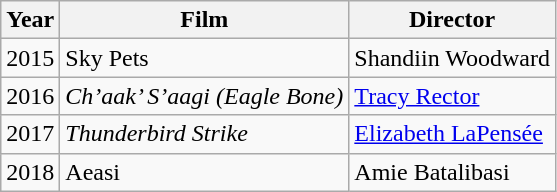<table class="wikitable">
<tr>
<th>Year</th>
<th>Film</th>
<th>Director</th>
</tr>
<tr>
<td>2015</td>
<td>Sky Pets</td>
<td>Shandiin Woodward</td>
</tr>
<tr>
<td>2016</td>
<td><em>Ch’aak’ S’aagi (Eagle Bone)</em></td>
<td><a href='#'>Tracy Rector</a></td>
</tr>
<tr>
<td>2017</td>
<td><em>Thunderbird Strike</em></td>
<td><a href='#'>Elizabeth LaPensée</a></td>
</tr>
<tr>
<td>2018</td>
<td>Aeasi</td>
<td>Amie Batalibasi</td>
</tr>
</table>
